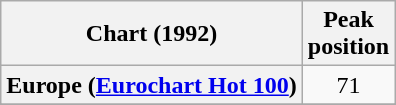<table class="wikitable sortable plainrowheaders" style="text-align:center">
<tr>
<th>Chart (1992)</th>
<th>Peak<br>position</th>
</tr>
<tr>
<th scope="row">Europe (<a href='#'>Eurochart Hot 100</a>)</th>
<td>71</td>
</tr>
<tr>
</tr>
<tr>
</tr>
<tr>
</tr>
</table>
